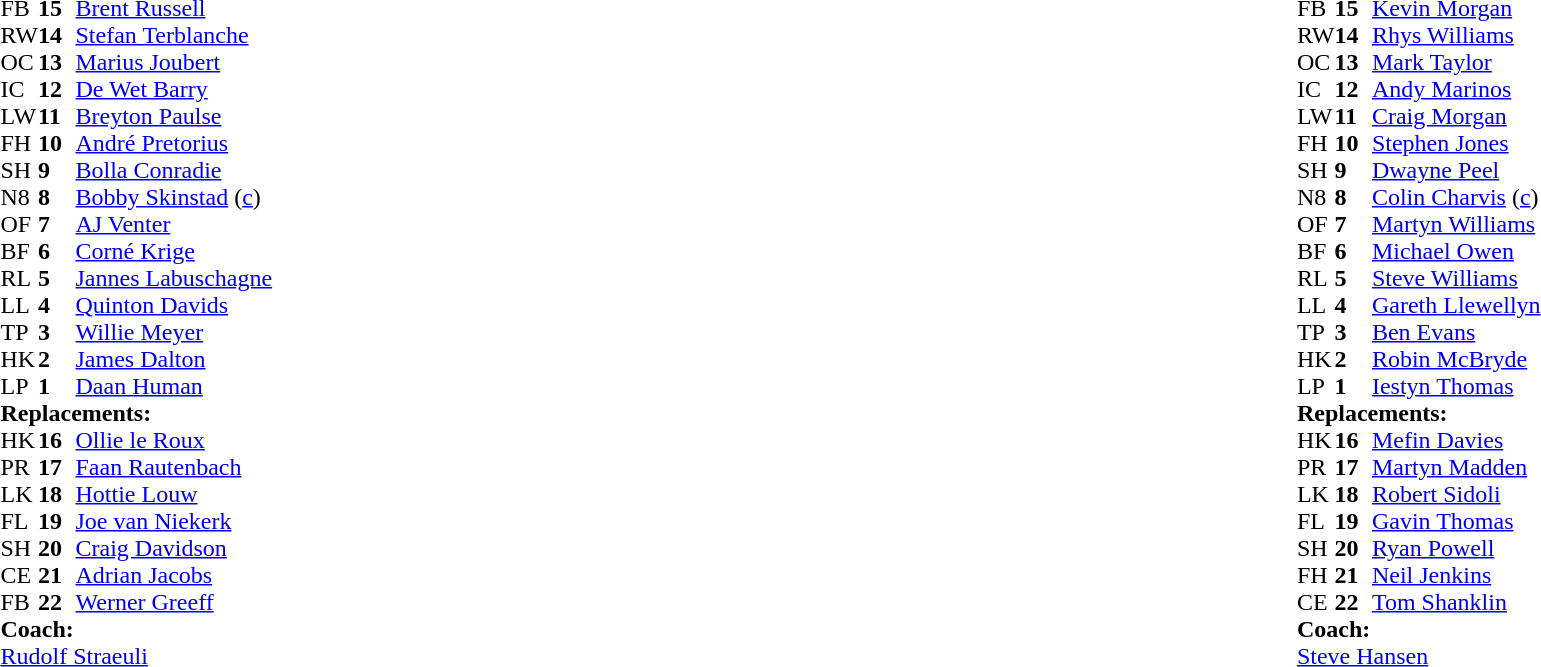<table style="width:100%">
<tr>
<td style="vertical-align:top;width:50%"><br><table cellspacing="0" cellpadding="0">
<tr>
<th width="25"></th>
<th width="25"></th>
</tr>
<tr>
<td>FB</td>
<td><strong>15</strong></td>
<td><a href='#'>Brent Russell</a></td>
</tr>
<tr>
<td>RW</td>
<td><strong>14</strong></td>
<td><a href='#'>Stefan Terblanche</a></td>
</tr>
<tr>
<td>OC</td>
<td><strong>13</strong></td>
<td><a href='#'>Marius Joubert</a></td>
</tr>
<tr>
<td>IC</td>
<td><strong>12</strong></td>
<td><a href='#'>De Wet Barry</a></td>
</tr>
<tr>
<td>LW</td>
<td><strong>11</strong></td>
<td><a href='#'>Breyton Paulse</a></td>
</tr>
<tr>
<td>FH</td>
<td><strong>10</strong></td>
<td><a href='#'>André Pretorius</a></td>
</tr>
<tr>
<td>SH</td>
<td><strong>9</strong></td>
<td><a href='#'>Bolla Conradie</a></td>
</tr>
<tr>
<td>N8</td>
<td><strong>8</strong></td>
<td><a href='#'>Bobby Skinstad</a> (<a href='#'>c</a>)</td>
</tr>
<tr>
<td>OF</td>
<td><strong>7</strong></td>
<td><a href='#'>AJ Venter</a></td>
</tr>
<tr>
<td>BF</td>
<td><strong>6</strong></td>
<td><a href='#'>Corné Krige</a></td>
</tr>
<tr>
<td>RL</td>
<td><strong>5</strong></td>
<td><a href='#'>Jannes Labuschagne</a></td>
</tr>
<tr>
<td>LL</td>
<td><strong>4</strong></td>
<td><a href='#'>Quinton Davids</a></td>
</tr>
<tr>
<td>TP</td>
<td><strong>3</strong></td>
<td><a href='#'>Willie Meyer</a></td>
<td></td>
</tr>
<tr>
<td>HK</td>
<td><strong>2</strong></td>
<td><a href='#'>James Dalton</a></td>
</tr>
<tr>
<td>LP</td>
<td><strong>1</strong></td>
<td><a href='#'>Daan Human</a></td>
</tr>
<tr>
<td colspan="3"><strong>Replacements:</strong></td>
</tr>
<tr>
<td>HK</td>
<td><strong>16</strong></td>
<td><a href='#'>Ollie le Roux</a></td>
<td></td>
<td></td>
</tr>
<tr>
<td>PR</td>
<td><strong>17</strong></td>
<td><a href='#'>Faan Rautenbach</a></td>
<td></td>
<td></td>
</tr>
<tr>
<td>LK</td>
<td><strong>18</strong></td>
<td><a href='#'>Hottie Louw</a></td>
<td></td>
<td></td>
</tr>
<tr>
<td>FL</td>
<td><strong>19</strong></td>
<td><a href='#'>Joe van Niekerk</a></td>
<td></td>
<td></td>
</tr>
<tr>
<td>SH</td>
<td><strong>20</strong></td>
<td><a href='#'>Craig Davidson</a></td>
<td></td>
<td></td>
</tr>
<tr>
<td>CE</td>
<td><strong>21</strong></td>
<td><a href='#'>Adrian Jacobs</a></td>
</tr>
<tr>
<td>FB</td>
<td><strong>22</strong></td>
<td><a href='#'>Werner Greeff</a></td>
</tr>
<tr>
<td colspan="3"><strong>Coach:</strong></td>
</tr>
<tr>
<td colspan="3"><a href='#'>Rudolf Straeuli</a></td>
</tr>
</table>
</td>
<td style="vertical-align:top"></td>
<td style="vertical-align:top;width:50%"><br><table cellspacing="0" cellpadding="0" style="margin:auto">
<tr>
<th width="25"></th>
<th width="25"></th>
</tr>
<tr>
<td>FB</td>
<td><strong>15</strong></td>
<td><a href='#'>Kevin Morgan</a></td>
</tr>
<tr>
<td>RW</td>
<td><strong>14</strong></td>
<td><a href='#'>Rhys Williams</a></td>
</tr>
<tr>
<td>OC</td>
<td><strong>13</strong></td>
<td><a href='#'>Mark Taylor</a></td>
</tr>
<tr>
<td>IC</td>
<td><strong>12</strong></td>
<td><a href='#'>Andy Marinos</a></td>
</tr>
<tr>
<td>LW</td>
<td><strong>11</strong></td>
<td><a href='#'>Craig Morgan</a></td>
</tr>
<tr>
<td>FH</td>
<td><strong>10</strong></td>
<td><a href='#'>Stephen Jones</a></td>
</tr>
<tr>
<td>SH</td>
<td><strong>9</strong></td>
<td><a href='#'>Dwayne Peel</a></td>
</tr>
<tr>
<td>N8</td>
<td><strong>8</strong></td>
<td><a href='#'>Colin Charvis</a> (<a href='#'>c</a>)</td>
</tr>
<tr>
<td>OF</td>
<td><strong>7</strong></td>
<td><a href='#'>Martyn Williams</a></td>
</tr>
<tr>
<td>BF</td>
<td><strong>6</strong></td>
<td><a href='#'>Michael Owen</a></td>
</tr>
<tr>
<td>RL</td>
<td><strong>5</strong></td>
<td><a href='#'>Steve Williams</a></td>
</tr>
<tr>
<td>LL</td>
<td><strong>4</strong></td>
<td><a href='#'>Gareth Llewellyn</a></td>
</tr>
<tr>
<td>TP</td>
<td><strong>3</strong></td>
<td><a href='#'>Ben Evans</a></td>
</tr>
<tr>
<td>HK</td>
<td><strong>2</strong></td>
<td><a href='#'>Robin McBryde</a></td>
</tr>
<tr>
<td>LP</td>
<td><strong>1</strong></td>
<td><a href='#'>Iestyn Thomas</a></td>
</tr>
<tr>
<td colspan="3"><strong>Replacements:</strong></td>
</tr>
<tr>
<td>HK</td>
<td><strong>16</strong></td>
<td><a href='#'>Mefin Davies</a></td>
<td></td>
<td></td>
</tr>
<tr>
<td>PR</td>
<td><strong>17</strong></td>
<td><a href='#'>Martyn Madden</a></td>
<td></td>
<td></td>
</tr>
<tr>
<td>LK</td>
<td><strong>18</strong></td>
<td><a href='#'>Robert Sidoli</a></td>
<td></td>
<td></td>
</tr>
<tr>
<td>FL</td>
<td><strong>19</strong></td>
<td><a href='#'>Gavin Thomas</a></td>
<td></td>
<td></td>
</tr>
<tr>
<td>SH</td>
<td><strong>20</strong></td>
<td><a href='#'>Ryan Powell</a></td>
<td></td>
<td></td>
</tr>
<tr>
<td>FH</td>
<td><strong>21</strong></td>
<td><a href='#'>Neil Jenkins</a></td>
<td></td>
<td></td>
</tr>
<tr>
<td>CE</td>
<td><strong>22</strong></td>
<td><a href='#'>Tom Shanklin</a></td>
<td></td>
<td></td>
</tr>
<tr>
<td colspan="3"><strong>Coach:</strong></td>
</tr>
<tr>
<td colspan="3"> <a href='#'>Steve Hansen</a></td>
</tr>
</table>
</td>
</tr>
</table>
